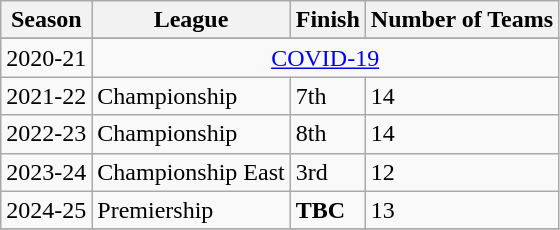<table class="wikitable sortable">
<tr>
<th>Season</th>
<th>League</th>
<th>Finish</th>
<th>Number of Teams</th>
</tr>
<tr>
</tr>
<tr>
<td>2020-21</td>
<td align=center colspan="7"><a href='#'>COVID-19</a></td>
</tr>
<tr>
<td>2021-22</td>
<td>Championship</td>
<td>7th</td>
<td>14</td>
</tr>
<tr>
<td>2022-23</td>
<td>Championship</td>
<td>8th</td>
<td>14</td>
</tr>
<tr>
<td>2023-24</td>
<td>Championship East</td>
<td>3rd</td>
<td>12</td>
</tr>
<tr>
<td>2024-25</td>
<td>Premiership</td>
<td><strong>TBC</strong></td>
<td>13</td>
</tr>
<tr>
</tr>
</table>
